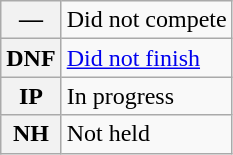<table class="wikitable">
<tr>
<th scope="row">—</th>
<td>Did not compete</td>
</tr>
<tr>
<th scope="row">DNF</th>
<td><a href='#'>Did not finish</a></td>
</tr>
<tr>
<th scope="row">IP</th>
<td>In progress</td>
</tr>
<tr>
<th scope="row">NH</th>
<td>Not held</td>
</tr>
</table>
